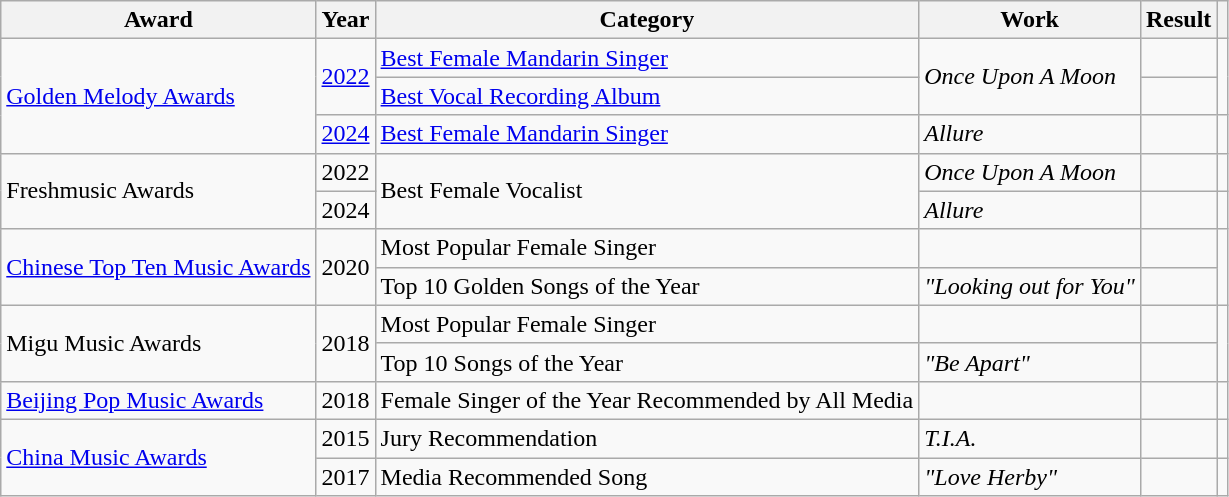<table class="wikitable sortable">
<tr>
<th>Award</th>
<th>Year</th>
<th>Category</th>
<th>Work</th>
<th>Result</th>
<th class="unsortable"></th>
</tr>
<tr>
<td rowspan="3"><a href='#'>Golden Melody Awards</a></td>
<td rowspan="2"><a href='#'>2022</a></td>
<td><a href='#'>Best Female Mandarin Singer</a></td>
<td rowspan="2"><em>Once Upon A Moon</em></td>
<td></td>
<td rowspan="2"><br><br></td>
</tr>
<tr>
<td><a href='#'>Best Vocal Recording Album</a></td>
<td></td>
</tr>
<tr>
<td><a href='#'>2024</a></td>
<td><a href='#'>Best Female Mandarin Singer</a></td>
<td><em>Allure</em></td>
<td></td>
<td></td>
</tr>
<tr>
<td rowspan="2">Freshmusic Awards</td>
<td>2022</td>
<td rowspan="2">Best Female Vocalist</td>
<td><em>Once Upon A Moon</em></td>
<td></td>
<td><br></td>
</tr>
<tr>
<td>2024</td>
<td><em>Allure</em></td>
<td></td>
<td></td>
</tr>
<tr>
<td rowspan="2"><a href='#'>Chinese Top Ten Music Awards</a></td>
<td rowspan="2">2020</td>
<td>Most Popular Female Singer</td>
<td></td>
<td></td>
<td rowspan="2"><br></td>
</tr>
<tr>
<td>Top 10 Golden Songs of the Year</td>
<td><em>"Looking out for You"</em></td>
<td></td>
</tr>
<tr>
<td rowspan="2">Migu Music Awards</td>
<td rowspan="2">2018</td>
<td>Most Popular Female Singer</td>
<td></td>
<td></td>
<td rowspan="2"></td>
</tr>
<tr>
<td>Top 10 Songs of the Year</td>
<td><em>"Be Apart"</em></td>
<td></td>
</tr>
<tr>
<td><a href='#'>Beijing Pop Music Awards</a></td>
<td>2018</td>
<td>Female Singer of the Year Recommended by All Media</td>
<td></td>
<td></td>
<td></td>
</tr>
<tr>
<td rowspan="2"><a href='#'>China Music Awards</a></td>
<td>2015</td>
<td>Jury Recommendation</td>
<td><em>T.I.A.</em></td>
<td></td>
<td></td>
</tr>
<tr>
<td>2017</td>
<td>Media Recommended Song</td>
<td><em>"Love Herby"</em></td>
<td></td>
<td></td>
</tr>
</table>
